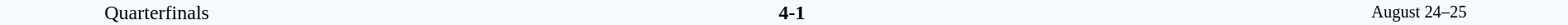<table style="width: 100%; background:#F5FAFF;" cellspacing="0">
<tr>
<td align=center rowspan=3 width=20%>Quarterfinals</td>
</tr>
<tr>
<td width=24% align=right><strong></strong></td>
<td align=center width=13%><strong>4-1</strong></td>
<td width=24%><strong></strong></td>
<td style=font-size:85% rowspan=3 align=center>August 24–25</td>
</tr>
</table>
